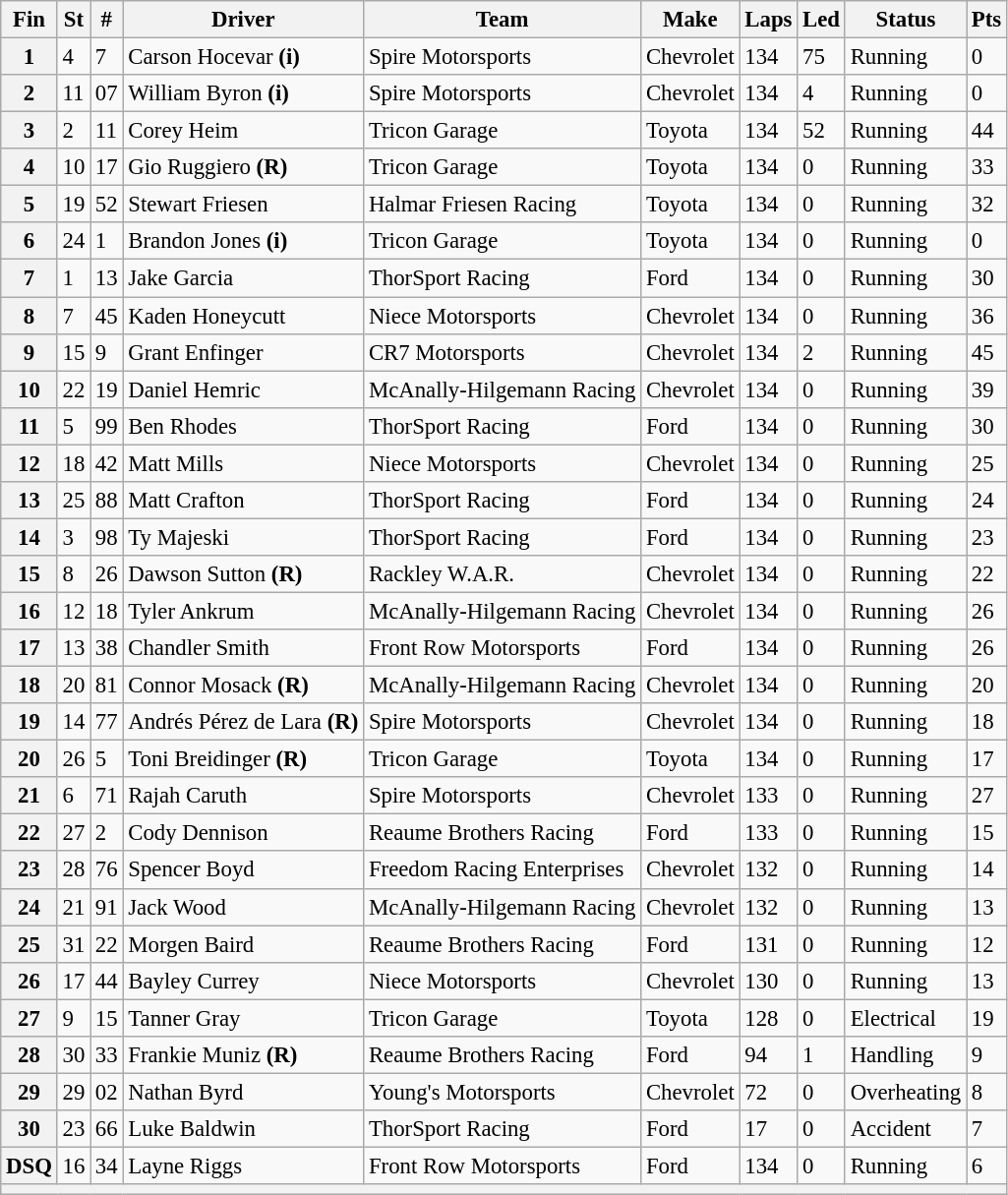<table class="wikitable" style="font-size:95%">
<tr>
<th>Fin</th>
<th>St</th>
<th>#</th>
<th>Driver</th>
<th>Team</th>
<th>Make</th>
<th>Laps</th>
<th>Led</th>
<th>Status</th>
<th>Pts</th>
</tr>
<tr>
<th>1</th>
<td>4</td>
<td>7</td>
<td>Carson Hocevar <strong>(i)</strong></td>
<td>Spire Motorsports</td>
<td>Chevrolet</td>
<td>134</td>
<td>75</td>
<td>Running</td>
<td>0</td>
</tr>
<tr>
<th>2</th>
<td>11</td>
<td>07</td>
<td>William Byron <strong>(i)</strong></td>
<td>Spire Motorsports</td>
<td>Chevrolet</td>
<td>134</td>
<td>4</td>
<td>Running</td>
<td>0</td>
</tr>
<tr>
<th>3</th>
<td>2</td>
<td>11</td>
<td>Corey Heim</td>
<td>Tricon Garage</td>
<td>Toyota</td>
<td>134</td>
<td>52</td>
<td>Running</td>
<td>44</td>
</tr>
<tr>
<th>4</th>
<td>10</td>
<td>17</td>
<td>Gio Ruggiero <strong>(R)</strong></td>
<td>Tricon Garage</td>
<td>Toyota</td>
<td>134</td>
<td>0</td>
<td>Running</td>
<td>33</td>
</tr>
<tr>
<th>5</th>
<td>19</td>
<td>52</td>
<td>Stewart Friesen</td>
<td>Halmar Friesen Racing</td>
<td>Toyota</td>
<td>134</td>
<td>0</td>
<td>Running</td>
<td>32</td>
</tr>
<tr>
<th>6</th>
<td>24</td>
<td>1</td>
<td>Brandon Jones <strong>(i)</strong></td>
<td>Tricon Garage</td>
<td>Toyota</td>
<td>134</td>
<td>0</td>
<td>Running</td>
<td>0</td>
</tr>
<tr>
<th>7</th>
<td>1</td>
<td>13</td>
<td>Jake Garcia</td>
<td>ThorSport Racing</td>
<td>Ford</td>
<td>134</td>
<td>0</td>
<td>Running</td>
<td>30</td>
</tr>
<tr>
<th>8</th>
<td>7</td>
<td>45</td>
<td>Kaden Honeycutt</td>
<td>Niece Motorsports</td>
<td>Chevrolet</td>
<td>134</td>
<td>0</td>
<td>Running</td>
<td>36</td>
</tr>
<tr>
<th>9</th>
<td>15</td>
<td>9</td>
<td>Grant Enfinger</td>
<td>CR7 Motorsports</td>
<td>Chevrolet</td>
<td>134</td>
<td>2</td>
<td>Running</td>
<td>45</td>
</tr>
<tr>
<th>10</th>
<td>22</td>
<td>19</td>
<td>Daniel Hemric</td>
<td>McAnally-Hilgemann Racing</td>
<td>Chevrolet</td>
<td>134</td>
<td>0</td>
<td>Running</td>
<td>39</td>
</tr>
<tr>
<th>11</th>
<td>5</td>
<td>99</td>
<td>Ben Rhodes</td>
<td>ThorSport Racing</td>
<td>Ford</td>
<td>134</td>
<td>0</td>
<td>Running</td>
<td>30</td>
</tr>
<tr>
<th>12</th>
<td>18</td>
<td>42</td>
<td>Matt Mills</td>
<td>Niece Motorsports</td>
<td>Chevrolet</td>
<td>134</td>
<td>0</td>
<td>Running</td>
<td>25</td>
</tr>
<tr>
<th>13</th>
<td>25</td>
<td>88</td>
<td>Matt Crafton</td>
<td>ThorSport Racing</td>
<td>Ford</td>
<td>134</td>
<td>0</td>
<td>Running</td>
<td>24</td>
</tr>
<tr>
<th>14</th>
<td>3</td>
<td>98</td>
<td>Ty Majeski</td>
<td>ThorSport Racing</td>
<td>Ford</td>
<td>134</td>
<td>0</td>
<td>Running</td>
<td>23</td>
</tr>
<tr>
<th>15</th>
<td>8</td>
<td>26</td>
<td>Dawson Sutton <strong>(R)</strong></td>
<td>Rackley W.A.R.</td>
<td>Chevrolet</td>
<td>134</td>
<td>0</td>
<td>Running</td>
<td>22</td>
</tr>
<tr>
<th>16</th>
<td>12</td>
<td>18</td>
<td>Tyler Ankrum</td>
<td>McAnally-Hilgemann Racing</td>
<td>Chevrolet</td>
<td>134</td>
<td>0</td>
<td>Running</td>
<td>26</td>
</tr>
<tr>
<th>17</th>
<td>13</td>
<td>38</td>
<td>Chandler Smith</td>
<td>Front Row Motorsports</td>
<td>Ford</td>
<td>134</td>
<td>0</td>
<td>Running</td>
<td>26</td>
</tr>
<tr>
<th>18</th>
<td>20</td>
<td>81</td>
<td>Connor Mosack <strong>(R)</strong></td>
<td>McAnally-Hilgemann Racing</td>
<td>Chevrolet</td>
<td>134</td>
<td>0</td>
<td>Running</td>
<td>20</td>
</tr>
<tr>
<th>19</th>
<td>14</td>
<td>77</td>
<td>Andrés Pérez de Lara <strong>(R)</strong></td>
<td>Spire Motorsports</td>
<td>Chevrolet</td>
<td>134</td>
<td>0</td>
<td>Running</td>
<td>18</td>
</tr>
<tr>
<th>20</th>
<td>26</td>
<td>5</td>
<td>Toni Breidinger <strong>(R)</strong></td>
<td>Tricon Garage</td>
<td>Toyota</td>
<td>134</td>
<td>0</td>
<td>Running</td>
<td>17</td>
</tr>
<tr>
<th>21</th>
<td>6</td>
<td>71</td>
<td>Rajah Caruth</td>
<td>Spire Motorsports</td>
<td>Chevrolet</td>
<td>133</td>
<td>0</td>
<td>Running</td>
<td>27</td>
</tr>
<tr>
<th>22</th>
<td>27</td>
<td>2</td>
<td>Cody Dennison</td>
<td>Reaume Brothers Racing</td>
<td>Ford</td>
<td>133</td>
<td>0</td>
<td>Running</td>
<td>15</td>
</tr>
<tr>
<th>23</th>
<td>28</td>
<td>76</td>
<td>Spencer Boyd</td>
<td>Freedom Racing Enterprises</td>
<td>Chevrolet</td>
<td>132</td>
<td>0</td>
<td>Running</td>
<td>14</td>
</tr>
<tr>
<th>24</th>
<td>21</td>
<td>91</td>
<td>Jack Wood</td>
<td>McAnally-Hilgemann Racing</td>
<td>Chevrolet</td>
<td>132</td>
<td>0</td>
<td>Running</td>
<td>13</td>
</tr>
<tr>
<th>25</th>
<td>31</td>
<td>22</td>
<td>Morgen Baird</td>
<td>Reaume Brothers Racing</td>
<td>Ford</td>
<td>131</td>
<td>0</td>
<td>Running</td>
<td>12</td>
</tr>
<tr>
<th>26</th>
<td>17</td>
<td>44</td>
<td>Bayley Currey</td>
<td>Niece Motorsports</td>
<td>Chevrolet</td>
<td>130</td>
<td>0</td>
<td>Running</td>
<td>13</td>
</tr>
<tr>
<th>27</th>
<td>9</td>
<td>15</td>
<td>Tanner Gray</td>
<td>Tricon Garage</td>
<td>Toyota</td>
<td>128</td>
<td>0</td>
<td>Electrical</td>
<td>19</td>
</tr>
<tr>
<th>28</th>
<td>30</td>
<td>33</td>
<td>Frankie Muniz <strong>(R)</strong></td>
<td>Reaume Brothers Racing</td>
<td>Ford</td>
<td>94</td>
<td>1</td>
<td>Handling</td>
<td>9</td>
</tr>
<tr>
<th>29</th>
<td>29</td>
<td>02</td>
<td>Nathan Byrd</td>
<td>Young's Motorsports</td>
<td>Chevrolet</td>
<td>72</td>
<td>0</td>
<td>Overheating</td>
<td>8</td>
</tr>
<tr>
<th>30</th>
<td>23</td>
<td>66</td>
<td>Luke Baldwin</td>
<td>ThorSport Racing</td>
<td>Ford</td>
<td>17</td>
<td>0</td>
<td>Accident</td>
<td>7</td>
</tr>
<tr>
<th>DSQ</th>
<td>16</td>
<td>34</td>
<td>Layne Riggs</td>
<td>Front Row Motorsports</td>
<td>Ford</td>
<td>134</td>
<td>0</td>
<td>Running</td>
<td>6</td>
</tr>
<tr>
<th colspan="10"></th>
</tr>
</table>
